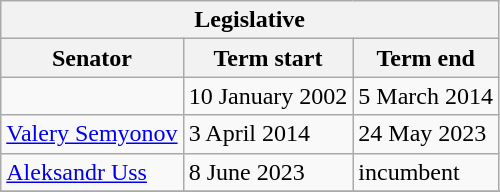<table class="wikitable sortable">
<tr>
<th colspan=3>Legislative</th>
</tr>
<tr>
<th>Senator</th>
<th>Term start</th>
<th>Term end</th>
</tr>
<tr>
<td></td>
<td>10 January 2002</td>
<td>5 March 2014</td>
</tr>
<tr>
<td><a href='#'>Valery Semyonov</a></td>
<td>3 April 2014</td>
<td>24 May 2023</td>
</tr>
<tr>
<td><a href='#'>Aleksandr Uss</a></td>
<td>8 June 2023</td>
<td>incumbent</td>
</tr>
<tr>
</tr>
</table>
